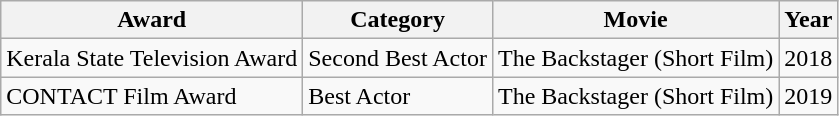<table class="wikitable">
<tr>
<th>Award</th>
<th>Category</th>
<th>Movie</th>
<th>Year</th>
</tr>
<tr>
<td>Kerala State Television Award</td>
<td>Second Best Actor</td>
<td>The Backstager (Short Film)</td>
<td>2018</td>
</tr>
<tr>
<td>CONTACT Film Award</td>
<td>Best Actor</td>
<td>The Backstager (Short Film)</td>
<td>2019</td>
</tr>
</table>
